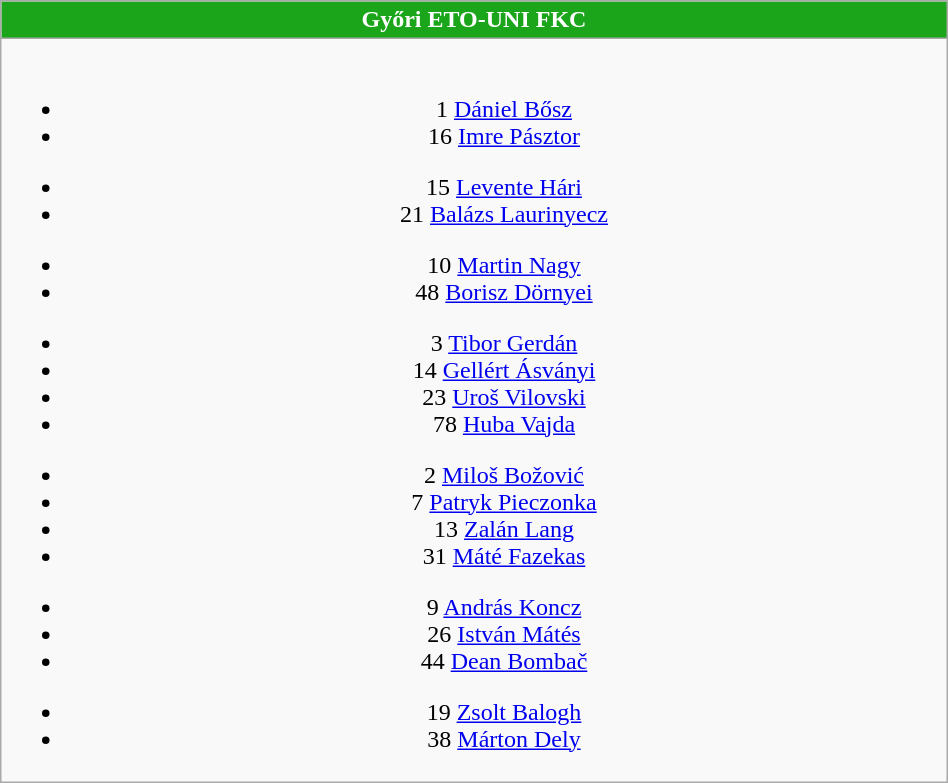<table class="wikitable" style="font-size:100%; text-align:center; width:50%">
<tr>
<th colspan=5 style="background-color:#1AA51A;color:white;text-align:center;">Győri ETO-UNI FKC</th>
</tr>
<tr>
<td><br>
<ul><li>1  <a href='#'>Dániel Bősz</a></li><li>16  <a href='#'>Imre Pásztor</a></li></ul><ul><li>15  <a href='#'>Levente Hári</a></li><li>21  <a href='#'>Balázs Laurinyecz</a></li></ul><ul><li>10  <a href='#'>Martin Nagy</a></li><li>48  <a href='#'>Borisz Dörnyei</a></li></ul><ul><li>3  <a href='#'>Tibor Gerdán</a></li><li>14  <a href='#'>Gellért Ásványi</a></li><li>23  <a href='#'>Uroš Vilovski</a></li><li>78  <a href='#'>Huba Vajda</a></li></ul><ul><li>2  <a href='#'>Miloš Božović</a></li><li>7  <a href='#'>Patryk Pieczonka</a></li><li>13  <a href='#'>Zalán Lang</a></li><li>31  <a href='#'>Máté Fazekas</a></li></ul><ul><li>9  <a href='#'>András Koncz</a></li><li>26  <a href='#'>István Mátés</a></li><li>44  <a href='#'>Dean Bombač</a></li></ul><ul><li>19  <a href='#'>Zsolt Balogh</a></li><li>38  <a href='#'>Márton Dely</a></li></ul></td>
</tr>
</table>
